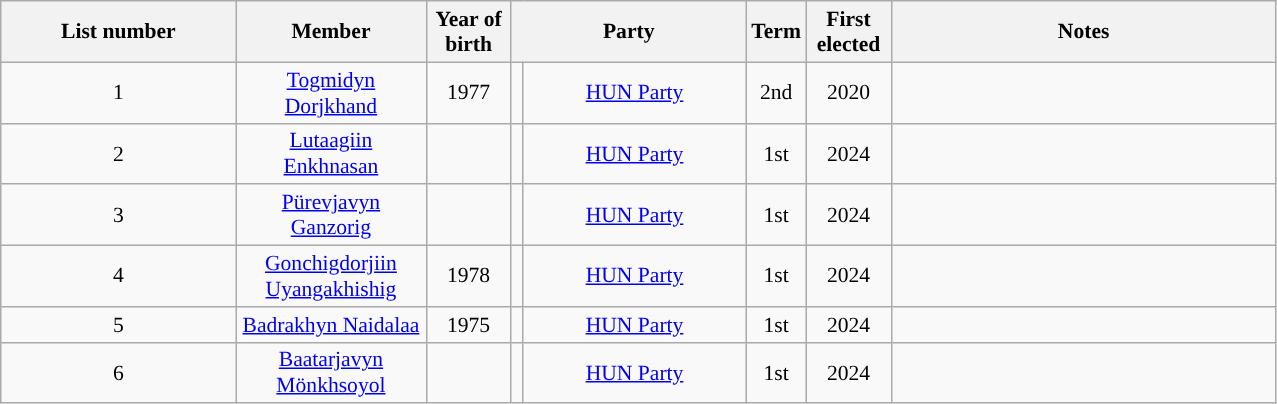<table class="wikitable sortable" style="font-size:90%; text-align:center">
<tr>
<th scope="col" style="width:150px;">List number</th>
<th scope="col" style="width:120px;">Member</th>
<th scope="col" style="width:50px;">Year of birth</th>
<th scope="col" style="width:150px;" colspan="2">Party</th>
<th scope="col" style="width:20px;">Term</th>
<th scope="col" style="width:50px;">First elected</th>
<th scope="col" style="width:250px;" class="unsortable">Notes</th>
</tr>
<tr>
<td style="width:50px;">1</td>
<td><a href='#'>Togmidyn Dorjkhand</a></td>
<td>1977</td>
<td scope="row" width="1" style="background-color:"></td>
<td><a href='#'>HUN Party</a></td>
<td>2nd</td>
<td>2020</td>
<td></td>
</tr>
<tr>
<td style="width:50px;">2</td>
<td><a href='#'>Lutaagiin Enkhnasan</a></td>
<td></td>
<td scope="row" width="1" style="background-color:"></td>
<td><a href='#'>HUN Party</a></td>
<td>1st</td>
<td>2024</td>
<td></td>
</tr>
<tr>
<td style="width:50px;">3</td>
<td><a href='#'>Pürevjavyn Ganzorig</a></td>
<td></td>
<td scope="row" width="1" style="background-color:"></td>
<td><a href='#'>HUN Party</a></td>
<td>1st</td>
<td>2024</td>
<td></td>
</tr>
<tr>
<td style="width:50px;">4</td>
<td><a href='#'>Gonchigdorjiin Uyangakhishig</a></td>
<td>1978</td>
<td scope="row" width="1" style="background-color:"></td>
<td><a href='#'>HUN Party</a></td>
<td>1st</td>
<td>2024</td>
<td></td>
</tr>
<tr>
<td style="width:50px;">5</td>
<td><a href='#'>Badrakhyn Naidalaa</a></td>
<td>1975</td>
<td scope="row" width="1" style="background-color:"></td>
<td><a href='#'>HUN Party</a></td>
<td>1st</td>
<td>2024</td>
<td></td>
</tr>
<tr>
<td style="width:50px;">6</td>
<td><a href='#'>Baatarjavyn Mönkhsoyol</a></td>
<td></td>
<td scope="row" width="1" style="background-color:"></td>
<td><a href='#'>HUN Party</a></td>
<td>1st</td>
<td>2024</td>
<td></td>
</tr>
</table>
